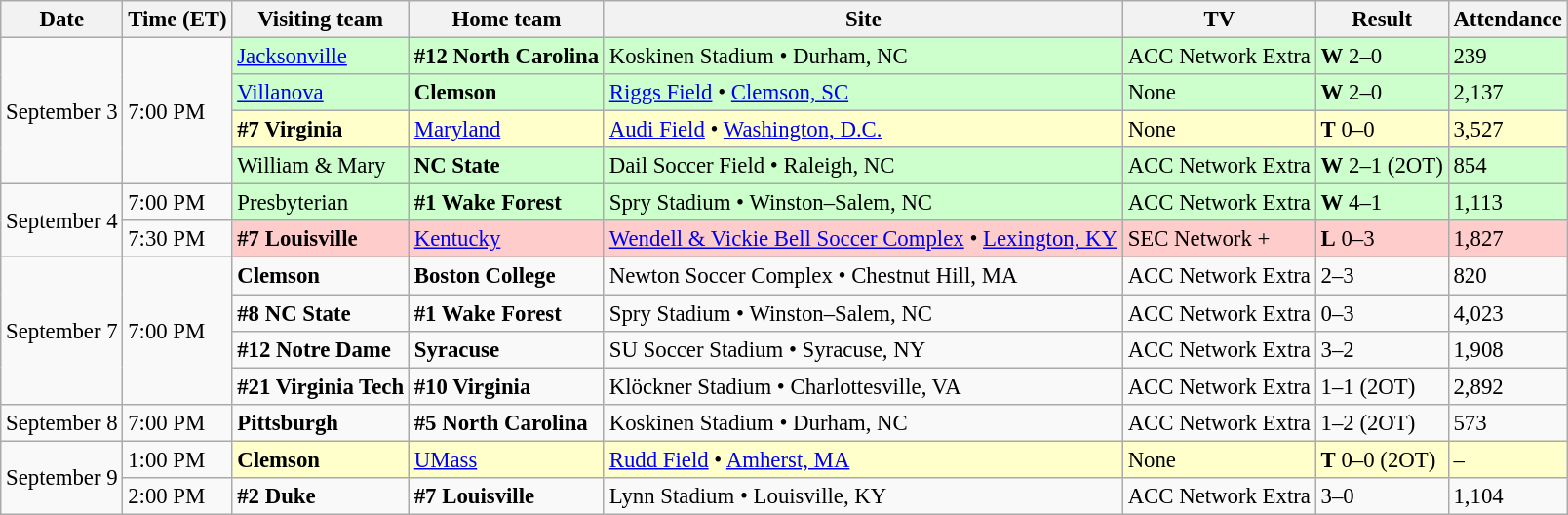<table class="wikitable" style="font-size:95%;">
<tr>
<th>Date</th>
<th>Time (ET)</th>
<th>Visiting team</th>
<th>Home team</th>
<th>Site</th>
<th>TV</th>
<th>Result</th>
<th>Attendance</th>
</tr>
<tr>
<td rowspan=4>September 3</td>
<td rowspan=4>7:00 PM</td>
<td style="background:#cfc;"><a href='#'>Jacksonville</a></td>
<td style="background:#cfc;"><strong>#12 North Carolina</strong></td>
<td style="background:#cfc;">Koskinen Stadium • Durham, NC</td>
<td style="background:#cfc;">ACC Network Extra</td>
<td style="background:#cfc;"><strong>W</strong> 2–0</td>
<td style="background:#cfc;">239</td>
</tr>
<tr>
<td style="background:#cfc;"><a href='#'>Villanova</a></td>
<td style="background:#cfc;"><strong>Clemson</strong></td>
<td style="background:#cfc;"><a href='#'>Riggs Field</a> • <a href='#'>Clemson, SC</a></td>
<td style="background:#cfc;">None</td>
<td style="background:#cfc;"><strong>W</strong> 2–0</td>
<td style="background:#cfc;">2,137</td>
</tr>
<tr>
<td style="background:#ffc;"><strong>#7 Virginia</strong></td>
<td style="background:#ffc;"><a href='#'>Maryland</a></td>
<td style="background:#ffc;"><a href='#'>Audi Field</a> • <a href='#'>Washington, D.C.</a></td>
<td style="background:#ffc;">None</td>
<td style="background:#ffc;"><strong>T</strong> 0–0</td>
<td style="background:#ffc;">3,527</td>
</tr>
<tr>
<td style="background:#cfc;">William & Mary</td>
<td style="background:#cfc;"><strong>NC State</strong></td>
<td style="background:#cfc;">Dail Soccer Field • Raleigh, NC</td>
<td style="background:#cfc;">ACC Network Extra</td>
<td style="background:#cfc;"><strong>W</strong> 2–1 (2OT)</td>
<td style="background:#cfc;">854</td>
</tr>
<tr>
<td rowspan=2>September 4</td>
<td>7:00 PM</td>
<td style="background:#cfc;">Presbyterian</td>
<td style="background:#cfc;"><strong>#1 Wake Forest</strong></td>
<td style="background:#cfc;">Spry Stadium • Winston–Salem, NC</td>
<td style="background:#cfc;">ACC Network Extra</td>
<td style="background:#cfc;"><strong>W</strong> 4–1</td>
<td style="background:#cfc;">1,113</td>
</tr>
<tr>
<td>7:30 PM</td>
<td style="background:#fcc;"><strong>#7 Louisville</strong></td>
<td style="background:#fcc;"><a href='#'>Kentucky</a></td>
<td style="background:#fcc;"><a href='#'>Wendell & Vickie Bell Soccer Complex</a> • <a href='#'>Lexington, KY</a></td>
<td style="background:#fcc;">SEC Network +</td>
<td style="background:#fcc;"><strong>L</strong> 0–3</td>
<td style="background:#fcc;">1,827</td>
</tr>
<tr>
<td rowspan=4>September 7</td>
<td rowspan=4>7:00 PM</td>
<td><strong>Clemson</strong></td>
<td><strong>Boston College</strong></td>
<td>Newton Soccer Complex • Chestnut Hill, MA</td>
<td>ACC Network Extra</td>
<td>2–3</td>
<td>820</td>
</tr>
<tr>
<td><strong>#8 NC State</strong></td>
<td><strong>#1 Wake Forest</strong></td>
<td>Spry Stadium • Winston–Salem, NC</td>
<td>ACC Network Extra</td>
<td>0–3</td>
<td>4,023</td>
</tr>
<tr>
<td><strong>#12 Notre Dame</strong></td>
<td><strong>Syracuse</strong></td>
<td>SU Soccer Stadium • Syracuse, NY</td>
<td>ACC Network Extra</td>
<td>3–2</td>
<td>1,908</td>
</tr>
<tr>
<td><strong>#21 Virginia Tech</strong></td>
<td><strong>#10 Virginia</strong></td>
<td>Klöckner Stadium • Charlottesville, VA</td>
<td>ACC Network Extra</td>
<td>1–1 (2OT)</td>
<td>2,892</td>
</tr>
<tr>
<td>September 8</td>
<td>7:00 PM</td>
<td><strong>Pittsburgh</strong></td>
<td><strong>#5 North Carolina</strong></td>
<td>Koskinen Stadium • Durham, NC</td>
<td>ACC Network Extra</td>
<td>1–2 (2OT)</td>
<td>573</td>
</tr>
<tr>
<td rowspan=2>September 9</td>
<td>1:00 PM</td>
<td style="background:#ffc;"><strong>Clemson</strong></td>
<td style="background:#ffc;"><a href='#'>UMass</a></td>
<td style="background:#ffc;"><a href='#'>Rudd Field</a> • <a href='#'>Amherst, MA</a></td>
<td style="background:#ffc;">None</td>
<td style="background:#ffc;"><strong>T</strong> 0–0 (2OT)</td>
<td style="background:#ffc;">–</td>
</tr>
<tr>
<td>2:00 PM</td>
<td><strong>#2 Duke</strong></td>
<td><strong>#7 Louisville</strong></td>
<td>Lynn Stadium • Louisville, KY</td>
<td>ACC Network Extra</td>
<td>3–0</td>
<td>1,104</td>
</tr>
</table>
